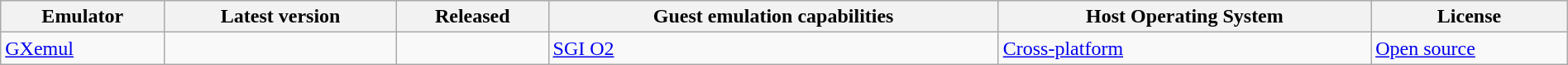<table class="wikitable sortable" style="width:100%">
<tr>
<th>Emulator</th>
<th>Latest version</th>
<th>Released</th>
<th>Guest emulation capabilities</th>
<th>Host Operating System</th>
<th>License</th>
</tr>
<tr>
<td><a href='#'>GXemul</a></td>
<td></td>
<td></td>
<td><a href='#'>SGI O2</a></td>
<td><a href='#'>Cross-platform</a></td>
<td><a href='#'>Open source</a></td>
</tr>
</table>
